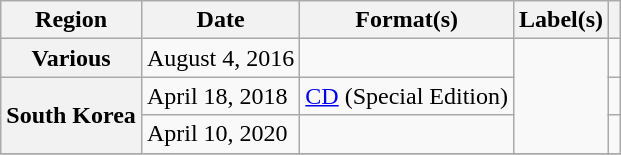<table class="wikitable plainrowheaders">
<tr>
<th scope="col">Region</th>
<th scope="col">Date</th>
<th scope="col">Format(s)</th>
<th scope="col">Label(s)</th>
<th scope="col"></th>
</tr>
<tr>
<th scope="row">Various</th>
<td>August 4, 2016</td>
<td></td>
<td rowspan="3"></td>
<td style="text-align:center"></td>
</tr>
<tr>
<th scope="row" rowspan="2">South Korea</th>
<td>April 18, 2018</td>
<td><a href='#'>CD</a> (Special Edition)</td>
<td style="text-align:center"></td>
</tr>
<tr>
<td>April 10, 2020</td>
<td></td>
<td style="text-align:center"></td>
</tr>
<tr>
</tr>
</table>
